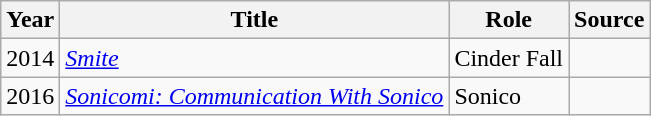<table class="wikitable sortable">
<tr>
<th>Year</th>
<th>Title</th>
<th>Role</th>
<th>Source</th>
</tr>
<tr>
<td>2014</td>
<td><em><a href='#'>Smite</a></em></td>
<td>Cinder Fall</td>
</tr>
<tr>
<td>2016</td>
<td><a href='#'><em>Sonicomi: Communication With Sonico</em></a></td>
<td>Sonico</td>
<td></td>
</tr>
</table>
